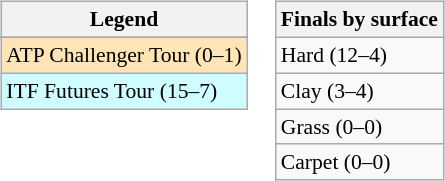<table>
<tr valign=top>
<td><br><table class=wikitable style="font-size:90%">
<tr>
<th>Legend</th>
</tr>
<tr bgcolor=e5d1cb>
</tr>
<tr bgcolor=moccasin>
<td>ATP Challenger Tour (0–1)</td>
</tr>
<tr bgcolor=cffcff>
<td>ITF Futures Tour (15–7)</td>
</tr>
</table>
</td>
<td><br><table class=wikitable style="font-size:90%">
<tr>
<th>Finals by surface</th>
</tr>
<tr>
<td>Hard (12–4)</td>
</tr>
<tr>
<td>Clay (3–4)</td>
</tr>
<tr>
<td>Grass (0–0)</td>
</tr>
<tr>
<td>Carpet (0–0)</td>
</tr>
</table>
</td>
</tr>
</table>
